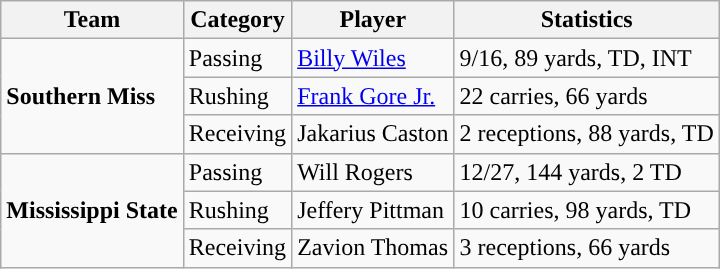<table class="wikitable" style="float: right;">
<tr>
<th>Team</th>
<th>Category</th>
<th>Player</th>
<th>Statistics</th>
</tr>
<tr>
<td rowspan=3><strong>Southern Miss</strong></td>
<td>Passing</td>
<td><a href='#'>Billy Wiles</a></td>
<td>9/16, 89 yards, TD, INT</td>
</tr>
<tr>
<td>Rushing</td>
<td><a href='#'>Frank Gore Jr.</a></td>
<td>22 carries, 66 yards</td>
</tr>
<tr>
<td>Receiving</td>
<td>Jakarius Caston</td>
<td>2 receptions, 88 yards, TD</td>
</tr>
<tr>
<td rowspan=3><strong>Mississippi State</strong></td>
<td>Passing</td>
<td>Will Rogers</td>
<td>12/27, 144 yards, 2 TD</td>
</tr>
<tr>
<td>Rushing</td>
<td>Jeffery Pittman</td>
<td>10 carries, 98 yards, TD</td>
</tr>
<tr>
<td>Receiving</td>
<td>Zavion Thomas</td>
<td>3 receptions, 66 yards</td>
</tr>
</table>
